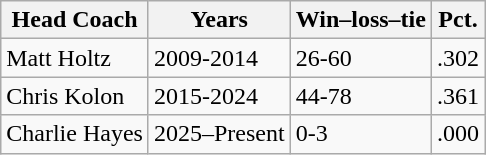<table class="wikitable">
<tr>
<th>Head Coach</th>
<th>Years</th>
<th>Win–loss–tie</th>
<th>Pct.</th>
</tr>
<tr>
<td>Matt Holtz</td>
<td>2009-2014</td>
<td>26-60</td>
<td>.302</td>
</tr>
<tr>
<td>Chris Kolon</td>
<td>2015-2024</td>
<td>44-78</td>
<td>.361</td>
</tr>
<tr>
<td>Charlie Hayes</td>
<td>2025–Present</td>
<td>0-3</td>
<td>.000 </td>
</tr>
</table>
